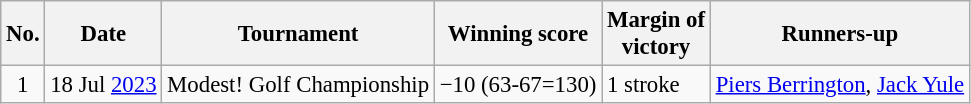<table class="wikitable" style="font-size:95%;">
<tr>
<th>No.</th>
<th>Date</th>
<th>Tournament</th>
<th>Winning score</th>
<th>Margin of<br>victory</th>
<th>Runners-up</th>
</tr>
<tr>
<td align=center>1</td>
<td align=right>18 Jul <a href='#'>2023</a></td>
<td>Modest! Golf Championship</td>
<td>−10 (63-67=130)</td>
<td>1 stroke</td>
<td> <a href='#'>Piers Berrington</a>,  <a href='#'>Jack Yule</a></td>
</tr>
</table>
